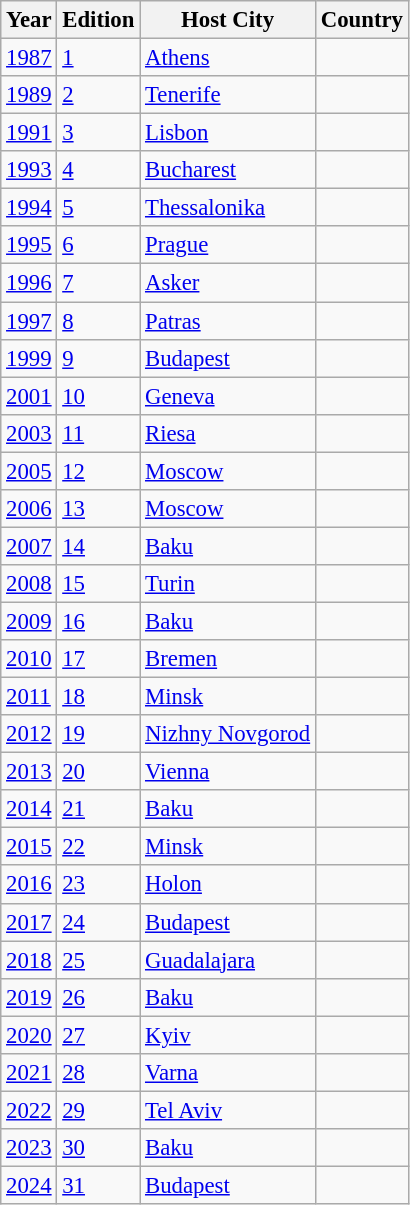<table class="wikitable" style="border-collapse: collapse; font-size: 95%;">
<tr>
<th>Year</th>
<th>Edition</th>
<th>Host City</th>
<th>Country</th>
</tr>
<tr>
<td><a href='#'>1987</a></td>
<td><a href='#'>1</a></td>
<td><a href='#'>Athens</a></td>
<td></td>
</tr>
<tr>
<td><a href='#'>1989</a></td>
<td><a href='#'>2</a></td>
<td><a href='#'>Tenerife</a></td>
<td></td>
</tr>
<tr>
<td><a href='#'>1991</a></td>
<td><a href='#'>3</a></td>
<td><a href='#'>Lisbon</a></td>
<td></td>
</tr>
<tr>
<td><a href='#'>1993</a></td>
<td><a href='#'>4</a></td>
<td><a href='#'>Bucharest</a></td>
<td></td>
</tr>
<tr>
<td><a href='#'>1994</a></td>
<td><a href='#'>5</a></td>
<td><a href='#'>Thessalonika</a></td>
<td></td>
</tr>
<tr>
<td><a href='#'>1995</a></td>
<td><a href='#'>6</a></td>
<td><a href='#'>Prague</a></td>
<td></td>
</tr>
<tr>
<td><a href='#'>1996</a></td>
<td><a href='#'>7</a></td>
<td><a href='#'>Asker</a></td>
<td></td>
</tr>
<tr>
<td><a href='#'>1997</a></td>
<td><a href='#'>8</a></td>
<td><a href='#'>Patras</a></td>
<td></td>
</tr>
<tr>
<td><a href='#'>1999</a></td>
<td><a href='#'>9</a></td>
<td><a href='#'>Budapest</a></td>
<td></td>
</tr>
<tr>
<td><a href='#'>2001</a></td>
<td><a href='#'>10</a></td>
<td><a href='#'>Geneva</a></td>
<td></td>
</tr>
<tr>
<td><a href='#'>2003</a></td>
<td><a href='#'>11</a></td>
<td><a href='#'>Riesa</a></td>
<td></td>
</tr>
<tr>
<td><a href='#'>2005</a></td>
<td><a href='#'>12</a></td>
<td><a href='#'>Moscow</a></td>
<td></td>
</tr>
<tr>
<td><a href='#'>2006</a></td>
<td><a href='#'>13</a></td>
<td><a href='#'>Moscow</a></td>
<td></td>
</tr>
<tr>
<td><a href='#'>2007</a></td>
<td><a href='#'>14</a></td>
<td><a href='#'>Baku</a></td>
<td></td>
</tr>
<tr>
<td><a href='#'>2008</a></td>
<td><a href='#'>15</a></td>
<td><a href='#'>Turin</a></td>
<td></td>
</tr>
<tr>
<td><a href='#'>2009</a></td>
<td><a href='#'>16</a></td>
<td><a href='#'>Baku</a></td>
<td></td>
</tr>
<tr>
<td><a href='#'>2010</a></td>
<td><a href='#'>17</a></td>
<td><a href='#'>Bremen</a></td>
<td></td>
</tr>
<tr>
<td><a href='#'>2011</a></td>
<td><a href='#'>18</a></td>
<td><a href='#'>Minsk</a></td>
<td></td>
</tr>
<tr>
<td><a href='#'>2012</a></td>
<td><a href='#'>19</a></td>
<td><a href='#'>Nizhny Novgorod</a></td>
<td></td>
</tr>
<tr>
<td><a href='#'>2013</a></td>
<td><a href='#'>20</a></td>
<td><a href='#'>Vienna</a></td>
<td></td>
</tr>
<tr>
<td><a href='#'>2014</a></td>
<td><a href='#'>21</a></td>
<td><a href='#'>Baku</a></td>
<td></td>
</tr>
<tr>
<td><a href='#'>2015</a></td>
<td><a href='#'>22</a></td>
<td><a href='#'>Minsk</a></td>
<td></td>
</tr>
<tr>
<td><a href='#'>2016</a></td>
<td><a href='#'>23</a></td>
<td><a href='#'>Holon</a></td>
<td></td>
</tr>
<tr>
<td><a href='#'>2017</a></td>
<td><a href='#'>24</a></td>
<td><a href='#'>Budapest</a></td>
<td></td>
</tr>
<tr>
<td><a href='#'>2018</a></td>
<td><a href='#'>25</a></td>
<td><a href='#'>Guadalajara</a></td>
<td></td>
</tr>
<tr>
<td><a href='#'>2019</a></td>
<td><a href='#'>26</a></td>
<td><a href='#'>Baku</a></td>
<td></td>
</tr>
<tr>
<td><a href='#'>2020</a></td>
<td><a href='#'>27</a></td>
<td><a href='#'>Kyiv</a></td>
<td></td>
</tr>
<tr>
<td><a href='#'>2021</a></td>
<td><a href='#'>28</a></td>
<td><a href='#'>Varna</a></td>
<td></td>
</tr>
<tr>
<td><a href='#'>2022</a></td>
<td><a href='#'>29</a></td>
<td><a href='#'>Tel Aviv</a></td>
<td></td>
</tr>
<tr>
<td><a href='#'>2023</a></td>
<td><a href='#'>30</a></td>
<td><a href='#'>Baku</a></td>
<td></td>
</tr>
<tr>
<td><a href='#'>2024</a></td>
<td><a href='#'>31</a></td>
<td><a href='#'>Budapest</a></td>
<td></td>
</tr>
</table>
